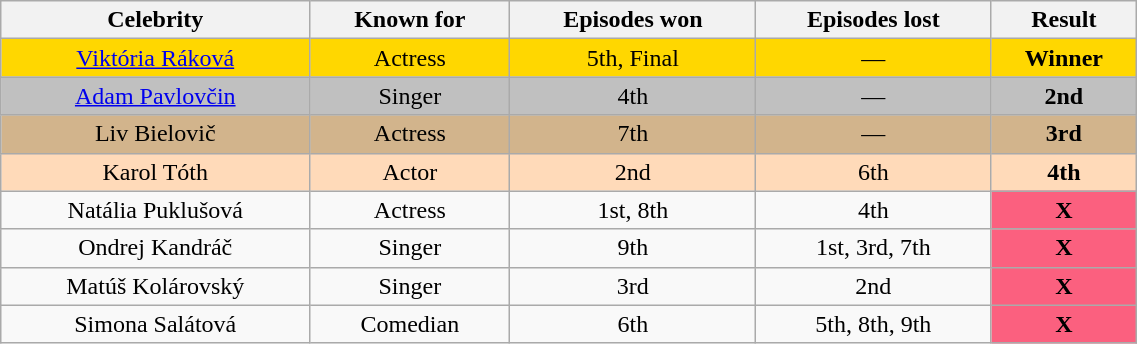<table class="wikitable"; style="width:60%; text-align:center;">
<tr>
<th>Celebrity</th>
<th>Known for</th>
<th>Episodes won</th>
<th>Episodes lost</th>
<th>Result</th>
</tr>
<tr style=background:gold>
<td><a href='#'>Viktória Ráková</a></td>
<td>Actress</td>
<td>5th, Final</td>
<td>—</td>
<td><strong>Winner</strong></td>
</tr>
<tr style=background:silver>
<td><a href='#'>Adam Pavlovčin</a></td>
<td>Singer</td>
<td>4th</td>
<td>—</td>
<td><strong>2nd</strong></td>
</tr>
<tr style=background:tan>
<td>Liv Bielovič</td>
<td>Actress</td>
<td>7th</td>
<td>—</td>
<td><strong>3rd</strong></td>
</tr>
<tr style=background:peachpuff>
<td>Karol Tóth</td>
<td>Actor</td>
<td>2nd</td>
<td>6th</td>
<td><strong>4th</strong></td>
</tr>
<tr>
<td>Natália Puklušová</td>
<td>Actress</td>
<td>1st, 8th</td>
<td>4th</td>
<td style=background:#FB607F><strong>X</strong></td>
</tr>
<tr>
<td>Ondrej Kandráč</td>
<td>Singer</td>
<td>9th</td>
<td>1st, 3rd, 7th</td>
<td style=background:#FB607F><strong>X</strong></td>
</tr>
<tr>
<td>Matúš Kolárovský</td>
<td>Singer</td>
<td>3rd</td>
<td>2nd</td>
<td style=background:#FB607F><strong>X</strong></td>
</tr>
<tr>
<td>Simona Salátová</td>
<td>Comedian</td>
<td>6th</td>
<td>5th, 8th, 9th</td>
<td style=background:#FB607F><strong>X</strong></td>
</tr>
</table>
